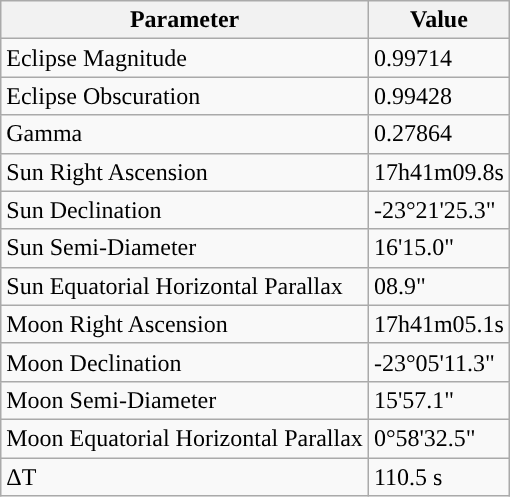<table class="wikitable">
<tr>
<th>Parameter</th>
<th>Value</th>
</tr>
<tr>
<td>Eclipse Magnitude</td>
<td>0.99714</td>
</tr>
<tr>
<td>Eclipse Obscuration</td>
<td>0.99428</td>
</tr>
<tr>
<td>Gamma</td>
<td>0.27864</td>
</tr>
<tr>
<td>Sun Right Ascension</td>
<td>17h41m09.8s</td>
</tr>
<tr>
<td>Sun Declination</td>
<td>-23°21'25.3"</td>
</tr>
<tr>
<td>Sun Semi-Diameter</td>
<td>16'15.0"</td>
</tr>
<tr>
<td>Sun Equatorial Horizontal Parallax</td>
<td>08.9"</td>
</tr>
<tr>
<td>Moon Right Ascension</td>
<td>17h41m05.1s</td>
</tr>
<tr>
<td>Moon Declination</td>
<td>-23°05'11.3"</td>
</tr>
<tr>
<td>Moon Semi-Diameter</td>
<td>15'57.1"</td>
</tr>
<tr>
<td>Moon Equatorial Horizontal Parallax</td>
<td>0°58'32.5"</td>
</tr>
<tr>
<td>ΔT</td>
<td>110.5 s</td>
</tr>
</table>
